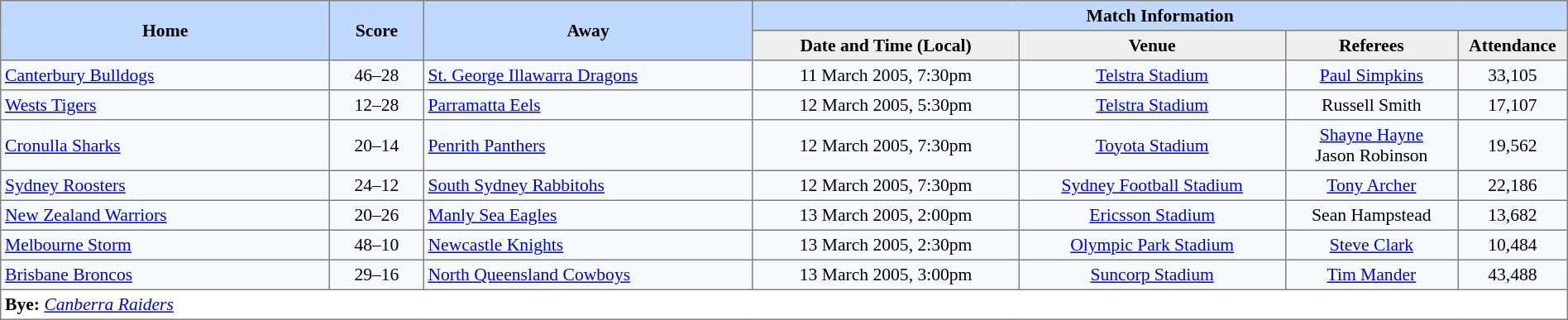<table border="1" cellpadding="3" cellspacing="0" style="border-collapse:collapse; font-size:90%; width:100%;">
<tr style="background:#c1d8ff;">
<th rowspan=2 style="width:21%;">Home</th>
<th rowspan=2 style="width:6%;">Score</th>
<th rowspan=2 style="width:21%;">Away</th>
<th colspan=6>Match Information</th>
</tr>
<tr style="background:#efefef;">
<th width=17%>Date and Time (Local)</th>
<th width=17%>Venue</th>
<th width=11%>Referees</th>
<th width=7%>Attendance</th>
</tr>
<tr style="text-align:center; background:#f5faff;">
<td align=left> <a href='#'>Canterbury Bulldogs</a></td>
<td>46–28</td>
<td align=left> <a href='#'>St. George Illawarra Dragons</a></td>
<td>11 March 2005, 7:30pm</td>
<td><a href='#'>Telstra Stadium</a></td>
<td><a href='#'>Paul Simpkins</a></td>
<td>33,105</td>
</tr>
<tr style="text-align:center; background:#f5faff;">
<td align=left> <a href='#'>Wests Tigers</a></td>
<td>12–28</td>
<td align=left> <a href='#'>Parramatta Eels</a></td>
<td>12 March 2005, 5:30pm</td>
<td><a href='#'>Telstra Stadium</a></td>
<td>Russell Smith</td>
<td>17,107</td>
</tr>
<tr style="text-align:center; background:#f5faff;">
<td align=left> <a href='#'>Cronulla Sharks</a></td>
<td>20–14</td>
<td align=left> <a href='#'>Penrith Panthers</a></td>
<td>12 March 2005, 7:30pm</td>
<td><a href='#'>Toyota Stadium</a></td>
<td><a href='#'>Shayne Hayne</a><br>Jason Robinson</td>
<td>19,562</td>
</tr>
<tr style="text-align:center; background:#f5faff;">
<td align=left> <a href='#'>Sydney Roosters</a></td>
<td>24–12</td>
<td align=left> <a href='#'>South Sydney Rabbitohs</a></td>
<td>12 March 2005, 7:30pm</td>
<td><a href='#'>Sydney Football Stadium</a></td>
<td><a href='#'>Tony Archer</a></td>
<td>22,186</td>
</tr>
<tr style="text-align:center; background:#f5faff;">
<td align=left> <a href='#'>New Zealand Warriors</a></td>
<td>20–26</td>
<td align=left> <a href='#'>Manly Sea Eagles</a></td>
<td>13 March 2005, 2:00pm</td>
<td><a href='#'>Ericsson Stadium</a></td>
<td>Sean Hampstead</td>
<td>13,682</td>
</tr>
<tr style="text-align:center; background:#f5faff;">
<td align=left> <a href='#'>Melbourne Storm</a></td>
<td>48–10</td>
<td align=left> <a href='#'>Newcastle Knights</a></td>
<td>13 March 2005, 2:30pm</td>
<td><a href='#'>Olympic Park Stadium</a></td>
<td><a href='#'>Steve Clark</a></td>
<td>10,484</td>
</tr>
<tr style="text-align:center; background:#f5faff;">
<td align=left> <a href='#'>Brisbane Broncos</a></td>
<td>29–16</td>
<td align=left> <a href='#'>North Queensland Cowboys</a></td>
<td>13 March 2005, 3:00pm</td>
<td><a href='#'>Suncorp Stadium</a></td>
<td><a href='#'>Tim Mander</a></td>
<td>43,488</td>
</tr>
<tr>
<td colspan=7 style="text-align:left;"><strong>Bye:</strong>  <em><a href='#'>Canberra Raiders</a></em></td>
</tr>
</table>
